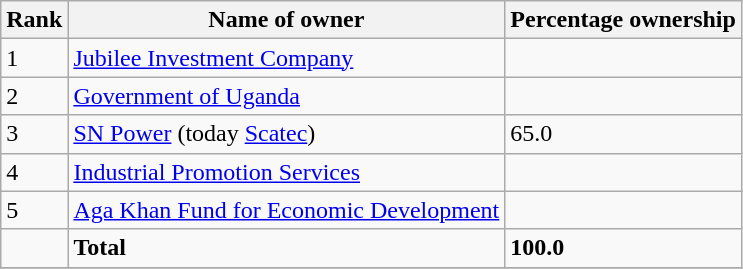<table class="wikitable sortable">
<tr>
<th style="width:2em;">Rank</th>
<th>Name of owner</th>
<th>Percentage ownership</th>
</tr>
<tr>
<td>1</td>
<td><a href='#'>Jubilee Investment Company</a></td>
<td></td>
</tr>
<tr>
<td>2</td>
<td><a href='#'>Government of Uganda</a></td>
<td></td>
</tr>
<tr>
<td>3</td>
<td><a href='#'>SN Power</a> (today <a href='#'>Scatec</a>)</td>
<td>65.0</td>
</tr>
<tr>
<td>4</td>
<td><a href='#'>Industrial Promotion Services</a></td>
<td></td>
</tr>
<tr>
<td>5</td>
<td><a href='#'>Aga Khan Fund for Economic Development</a></td>
<td></td>
</tr>
<tr>
<td></td>
<td><strong>Total</strong></td>
<td><strong>100.0</strong></td>
</tr>
<tr>
</tr>
</table>
